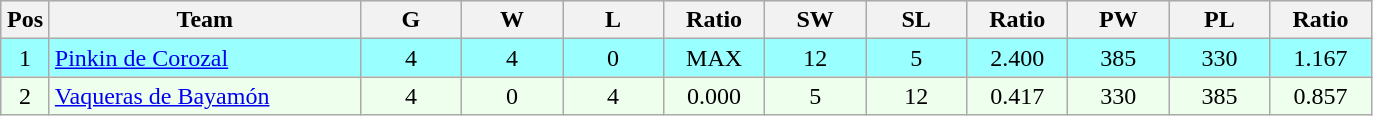<table class=wikitable style="text-align:center">
<tr bgcolor="#DCDCDC">
<th width="25">Pos</th>
<th width="200">Team</th>
<th width="60">G</th>
<th width="60">W</th>
<th width="60">L</th>
<th width="60">Ratio</th>
<th width="60">SW</th>
<th width="60">SL</th>
<th width="60">Ratio</th>
<th width="60">PW</th>
<th width="60">PL</th>
<th width="60">Ratio</th>
</tr>
<tr bgcolor=#99FFFF>
<td>1</td>
<td align=left><a href='#'>Pinkin de Corozal</a></td>
<td>4</td>
<td>4</td>
<td>0</td>
<td>MAX</td>
<td>12</td>
<td>5</td>
<td>2.400</td>
<td>385</td>
<td>330</td>
<td>1.167</td>
</tr>
<tr bgcolor=#eeffee>
<td>2</td>
<td align=left><a href='#'>Vaqueras de Bayamón</a></td>
<td>4</td>
<td>0</td>
<td>4</td>
<td>0.000</td>
<td>5</td>
<td>12</td>
<td>0.417</td>
<td>330</td>
<td>385</td>
<td>0.857</td>
</tr>
</table>
